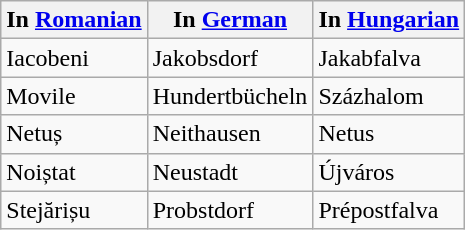<table class="wikitable">
<tr>
<th>In <a href='#'>Romanian</a></th>
<th>In <a href='#'>German</a></th>
<th>In <a href='#'>Hungarian</a></th>
</tr>
<tr>
<td>Iacobeni</td>
<td>Jakobsdorf</td>
<td>Jakabfalva</td>
</tr>
<tr>
<td>Movile</td>
<td>Hundertbücheln</td>
<td>Százhalom</td>
</tr>
<tr>
<td>Netuș</td>
<td>Neithausen</td>
<td>Netus</td>
</tr>
<tr>
<td>Noiștat</td>
<td>Neustadt</td>
<td>Újváros</td>
</tr>
<tr>
<td>Stejărișu</td>
<td>Probstdorf</td>
<td>Prépostfalva</td>
</tr>
</table>
